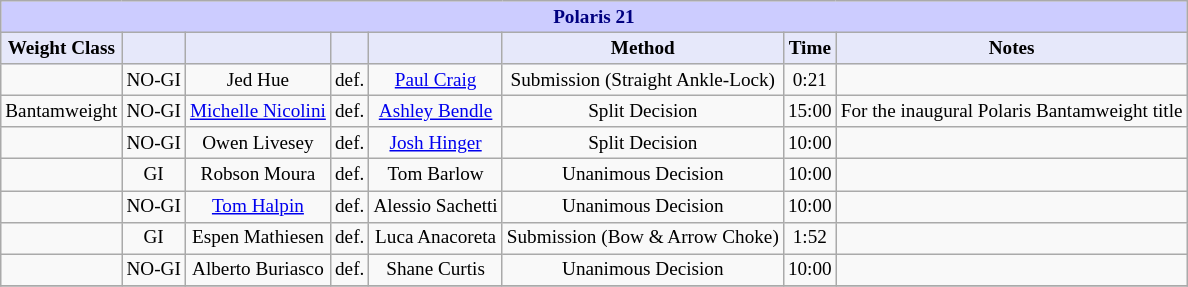<table class="wikitable" style="font-size: 80%;">
<tr>
<th colspan="9" style="background-color: #ccf; color: #000080; text-align: center;"><strong>Polaris 21</strong></th>
</tr>
<tr>
<th colspan="1" style="background-color: #E6E8FA; color: #000000; text-align: center;">Weight Class</th>
<th colspan="1" style="background-color: #E6E8FA; color: #000000; text-align: center;"></th>
<th colspan="1" style="background-color: #E6E8FA; color: #000000; text-align: center;"></th>
<th colspan="1" style="background-color: #E6E8FA; color: #000000; text-align: center;"></th>
<th colspan="1" style="background-color: #E6E8FA; color: #000000; text-align: center;"></th>
<th colspan="1" style="background-color: #E6E8FA; color: #000000; text-align: center;">Method</th>
<th colspan="1" style="background-color: #E6E8FA; color: #000000; text-align: center;">Time</th>
<th colspan="1" style="background-color: #E6E8FA; color: #000000; text-align: center;">Notes</th>
</tr>
<tr>
<td align=center></td>
<td align=center>NO-GI</td>
<td align=center> Jed Hue</td>
<td align=center>def.</td>
<td align=center> <a href='#'>Paul Craig</a></td>
<td align=center>Submission (Straight Ankle-Lock)</td>
<td align=center>0:21</td>
<td align=center></td>
</tr>
<tr>
<td align=center>Bantamweight</td>
<td align=center>NO-GI</td>
<td align=center> <a href='#'>Michelle Nicolini</a></td>
<td align=center>def.</td>
<td align=center> <a href='#'>Ashley Bendle</a></td>
<td align=center>Split Decision</td>
<td align=center>15:00</td>
<td align=center>For the inaugural Polaris Bantamweight title</td>
</tr>
<tr>
<td align=center></td>
<td align=center>NO-GI</td>
<td align=center> Owen Livesey</td>
<td align=center>def.</td>
<td align=center> <a href='#'>Josh Hinger</a></td>
<td align=center>Split Decision</td>
<td align=center>10:00</td>
<td align=center></td>
</tr>
<tr>
<td align=center></td>
<td align=center>GI</td>
<td align=center> Robson Moura</td>
<td align=center>def.</td>
<td align=center> Tom Barlow</td>
<td align=center>Unanimous Decision</td>
<td align=center>10:00</td>
<td align=center></td>
</tr>
<tr>
<td align=center></td>
<td align=center>NO-GI</td>
<td align=center> <a href='#'>Tom Halpin</a></td>
<td align=center>def.</td>
<td align=center> Alessio Sachetti</td>
<td align=center>Unanimous Decision</td>
<td align=center>10:00</td>
<td align=center></td>
</tr>
<tr>
<td align=center></td>
<td align=center>GI</td>
<td align=center> Espen Mathiesen</td>
<td align=center>def.</td>
<td align=center> Luca Anacoreta</td>
<td align=center>Submission (Bow & Arrow Choke)</td>
<td align=center>1:52</td>
<td align=center></td>
</tr>
<tr>
<td align=center></td>
<td align=center>NO-GI</td>
<td align=center> Alberto Buriasco</td>
<td align=center>def.</td>
<td align=center> Shane Curtis</td>
<td align=center>Unanimous Decision</td>
<td align=center>10:00</td>
<td align=center></td>
</tr>
<tr>
</tr>
</table>
